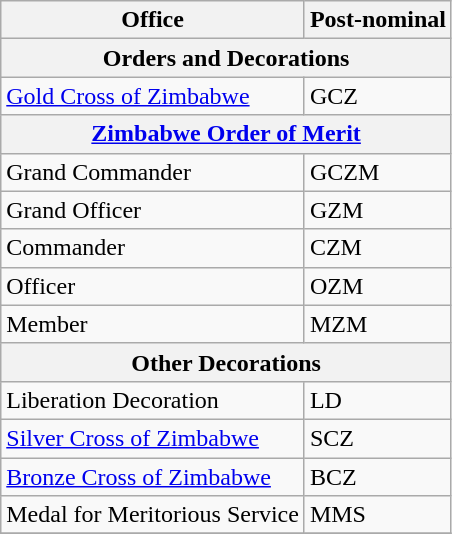<table class="wikitable">
<tr>
<th>Office</th>
<th>Post-nominal</th>
</tr>
<tr>
<th colspan="2">Orders and Decorations</th>
</tr>
<tr>
<td><a href='#'>Gold Cross of Zimbabwe</a></td>
<td>GCZ</td>
</tr>
<tr>
<th colspan="2"><a href='#'>Zimbabwe Order of Merit</a></th>
</tr>
<tr>
<td>Grand Commander</td>
<td>GCZM</td>
</tr>
<tr>
<td>Grand Officer</td>
<td>GZM</td>
</tr>
<tr>
<td>Commander</td>
<td>CZM</td>
</tr>
<tr>
<td>Officer</td>
<td>OZM</td>
</tr>
<tr>
<td>Member</td>
<td>MZM</td>
</tr>
<tr>
<th colspan="2">Other Decorations</th>
</tr>
<tr>
<td>Liberation Decoration</td>
<td>LD</td>
</tr>
<tr>
<td><a href='#'>Silver Cross of Zimbabwe</a></td>
<td>SCZ</td>
</tr>
<tr>
<td><a href='#'>Bronze Cross of Zimbabwe</a></td>
<td>BCZ</td>
</tr>
<tr>
<td>Medal for Meritorious Service</td>
<td>MMS</td>
</tr>
<tr>
</tr>
</table>
